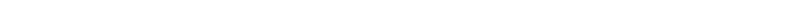<table style="width:66%; text-align:center;">
<tr style="color:white;">
<td style="background:"><strong>2</strong></td>
<td style="background:"><strong>1</strong></td>
<td style="background:"><strong>21</strong></td>
</tr>
</table>
